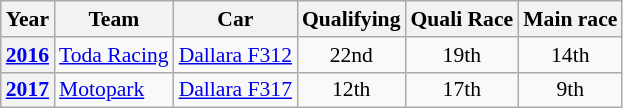<table class="wikitable" style="text-align:center; font-size:90%">
<tr>
<th>Year</th>
<th>Team</th>
<th>Car</th>
<th>Qualifying</th>
<th>Quali Race</th>
<th>Main race</th>
</tr>
<tr>
<th><a href='#'>2016</a></th>
<td align="left"> <a href='#'>Toda Racing</a></td>
<td align="left"><a href='#'>Dallara F312</a></td>
<td>22nd</td>
<td>19th</td>
<td>14th</td>
</tr>
<tr>
<th><a href='#'>2017</a></th>
<td align="left"> <a href='#'>Motopark</a></td>
<td align="left"><a href='#'>Dallara F317</a></td>
<td>12th</td>
<td>17th</td>
<td>9th</td>
</tr>
</table>
